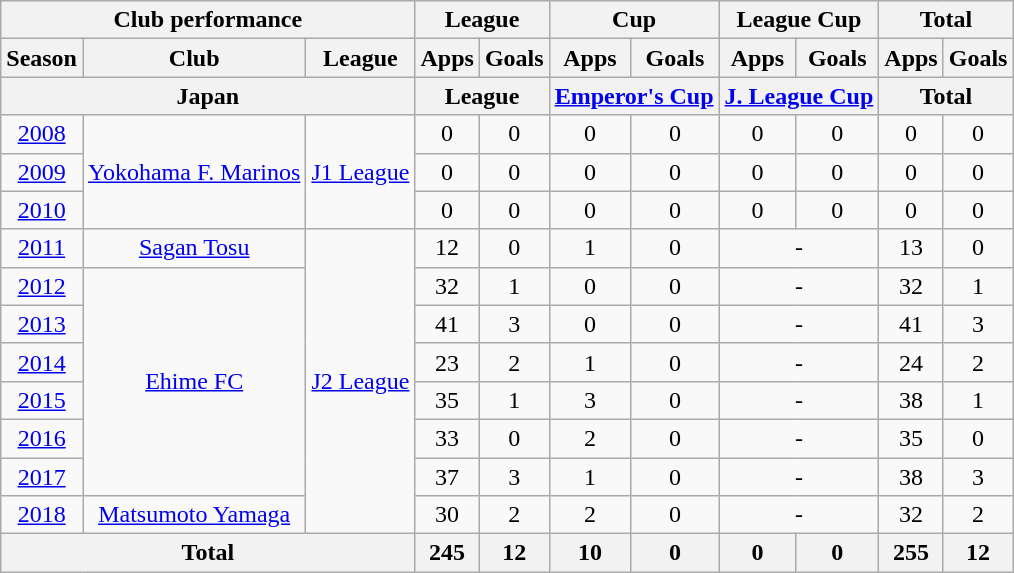<table class="wikitable" style="text-align:center;">
<tr>
<th colspan=3>Club performance</th>
<th colspan=2>League</th>
<th colspan=2>Cup</th>
<th colspan=2>League Cup</th>
<th colspan=2>Total</th>
</tr>
<tr>
<th>Season</th>
<th>Club</th>
<th>League</th>
<th>Apps</th>
<th>Goals</th>
<th>Apps</th>
<th>Goals</th>
<th>Apps</th>
<th>Goals</th>
<th>Apps</th>
<th>Goals</th>
</tr>
<tr>
<th colspan=3>Japan</th>
<th colspan=2>League</th>
<th colspan=2><a href='#'>Emperor's Cup</a></th>
<th colspan=2><a href='#'>J. League Cup</a></th>
<th colspan=2>Total</th>
</tr>
<tr colspan="2"|->
<td><a href='#'>2008</a></td>
<td rowspan="3"><a href='#'>Yokohama F. Marinos</a></td>
<td rowspan="3"><a href='#'>J1 League</a></td>
<td>0</td>
<td>0</td>
<td>0</td>
<td>0</td>
<td>0</td>
<td>0</td>
<td>0</td>
<td>0</td>
</tr>
<tr>
<td><a href='#'>2009</a></td>
<td>0</td>
<td>0</td>
<td>0</td>
<td>0</td>
<td>0</td>
<td>0</td>
<td>0</td>
<td>0</td>
</tr>
<tr>
<td><a href='#'>2010</a></td>
<td>0</td>
<td>0</td>
<td>0</td>
<td>0</td>
<td>0</td>
<td>0</td>
<td>0</td>
<td>0</td>
</tr>
<tr>
<td><a href='#'>2011</a></td>
<td><a href='#'>Sagan Tosu</a></td>
<td rowspan="8"><a href='#'>J2 League</a></td>
<td>12</td>
<td>0</td>
<td>1</td>
<td>0</td>
<td colspan="2">-</td>
<td>13</td>
<td>0</td>
</tr>
<tr>
<td><a href='#'>2012</a></td>
<td rowspan="6"><a href='#'>Ehime FC</a></td>
<td>32</td>
<td>1</td>
<td>0</td>
<td>0</td>
<td colspan="2">-</td>
<td>32</td>
<td>1</td>
</tr>
<tr>
<td><a href='#'>2013</a></td>
<td>41</td>
<td>3</td>
<td>0</td>
<td>0</td>
<td colspan="2">-</td>
<td>41</td>
<td>3</td>
</tr>
<tr>
<td><a href='#'>2014</a></td>
<td>23</td>
<td>2</td>
<td>1</td>
<td>0</td>
<td colspan="2">-</td>
<td>24</td>
<td>2</td>
</tr>
<tr>
<td><a href='#'>2015</a></td>
<td>35</td>
<td>1</td>
<td>3</td>
<td>0</td>
<td colspan="2">-</td>
<td>38</td>
<td>1</td>
</tr>
<tr>
<td><a href='#'>2016</a></td>
<td>33</td>
<td>0</td>
<td>2</td>
<td>0</td>
<td colspan="2">-</td>
<td>35</td>
<td>0</td>
</tr>
<tr>
<td><a href='#'>2017</a></td>
<td>37</td>
<td>3</td>
<td>1</td>
<td>0</td>
<td colspan="2">-</td>
<td>38</td>
<td>3</td>
</tr>
<tr>
<td><a href='#'>2018</a></td>
<td rowspan="1"><a href='#'>Matsumoto Yamaga</a></td>
<td>30</td>
<td>2</td>
<td>2</td>
<td>0</td>
<td colspan="2">-</td>
<td>32</td>
<td>2</td>
</tr>
<tr>
<th colspan=3>Total</th>
<th>245</th>
<th>12</th>
<th>10</th>
<th>0</th>
<th>0</th>
<th>0</th>
<th>255</th>
<th>12</th>
</tr>
</table>
